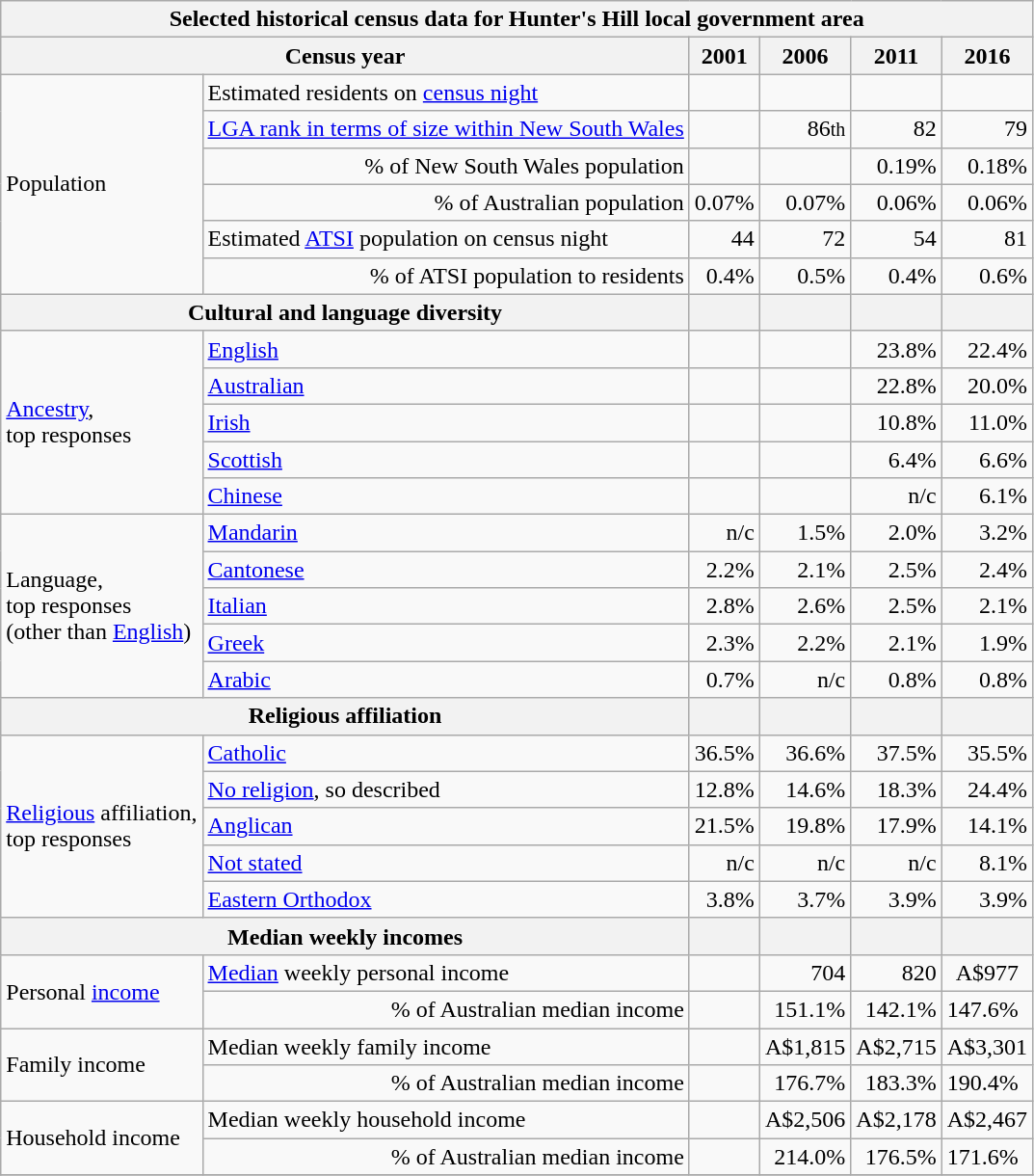<table class="wikitable">
<tr>
<th colspan=7>Selected historical census data for Hunter's Hill local government area</th>
</tr>
<tr>
<th colspan=3>Census year</th>
<th>2001</th>
<th>2006</th>
<th>2011</th>
<th>2016</th>
</tr>
<tr>
<td rowspan=6 colspan="2">Population</td>
<td>Estimated residents on <a href='#'>census night</a></td>
<td align="right"></td>
<td align="right"> </td>
<td align="right"> </td>
<td align="right"> </td>
</tr>
<tr>
<td align="right"><a href='#'>LGA rank in terms of size within New South Wales</a></td>
<td align="right"></td>
<td align="right">86<small>th</small></td>
<td align="right"> 82</td>
<td align="right"> 79</td>
</tr>
<tr>
<td align="right">% of New South Wales population</td>
<td align="right"></td>
<td align="right"></td>
<td align="right">0.19%</td>
<td align="right"> 0.18%</td>
</tr>
<tr>
<td align="right">% of Australian population</td>
<td align="right">0.07%</td>
<td align="right"> 0.07%</td>
<td align="right"> 0.06%</td>
<td align="right"> 0.06%</td>
</tr>
<tr>
<td>Estimated <a href='#'>ATSI</a> population on census night</td>
<td align="right">44</td>
<td align="right"> 72</td>
<td align="right"> 54</td>
<td align="right">81</td>
</tr>
<tr>
<td align="right">% of ATSI population to residents</td>
<td align="right">0.4%</td>
<td align="right"> 0.5%</td>
<td align="right"> 0.4%</td>
<td align="right"> 0.6%</td>
</tr>
<tr>
<th colspan=3>Cultural and language diversity</th>
<th></th>
<th></th>
<th></th>
<th></th>
</tr>
<tr>
<td rowspan=5 colspan=2><a href='#'>Ancestry</a>,<br>top responses</td>
<td><a href='#'>English</a></td>
<td align="right"></td>
<td align="right"></td>
<td align="right">23.8%</td>
<td align="right"> 22.4%</td>
</tr>
<tr>
<td><a href='#'>Australian</a></td>
<td align="right"></td>
<td align="right"></td>
<td align="right">22.8%</td>
<td align="right"> 20.0%</td>
</tr>
<tr>
<td><a href='#'>Irish</a></td>
<td align="right"></td>
<td align="right"></td>
<td align="right">10.8%</td>
<td align="right"> 11.0%</td>
</tr>
<tr>
<td><a href='#'>Scottish</a></td>
<td align="right"></td>
<td align="right"></td>
<td align="right">6.4%</td>
<td align="right"> 6.6%</td>
</tr>
<tr>
<td><a href='#'>Chinese</a></td>
<td align="right"></td>
<td align="right"></td>
<td align="right">n/c</td>
<td align="right"> 6.1%</td>
</tr>
<tr>
<td rowspan=5 colspan=2>Language,<br>top responses<br>(other than <a href='#'>English</a>)</td>
<td><a href='#'>Mandarin</a></td>
<td align="right">n/c</td>
<td align="right"> 1.5%</td>
<td align="right"> 2.0%</td>
<td align="right"> 3.2%</td>
</tr>
<tr>
<td><a href='#'>Cantonese</a></td>
<td align="right">2.2%</td>
<td align="right"> 2.1%</td>
<td align="right"> 2.5%</td>
<td align="right"> 2.4%</td>
</tr>
<tr>
<td><a href='#'>Italian</a></td>
<td align="right">2.8%</td>
<td align="right"> 2.6%</td>
<td align="right"> 2.5%</td>
<td align="right"> 2.1%</td>
</tr>
<tr>
<td><a href='#'>Greek</a></td>
<td align="right">2.3%</td>
<td align="right"> 2.2%</td>
<td align="right"> 2.1%</td>
<td align="right"> 1.9%</td>
</tr>
<tr>
<td><a href='#'>Arabic</a></td>
<td align="right">0.7%</td>
<td align="right"> n/c</td>
<td align="right"> 0.8%</td>
<td align="right"> 0.8%</td>
</tr>
<tr>
<th colspan=3>Religious affiliation</th>
<th></th>
<th></th>
<th></th>
<th></th>
</tr>
<tr>
<td rowspan=5 colspan=2><a href='#'>Religious</a> affiliation,<br>top responses</td>
<td><a href='#'>Catholic</a></td>
<td align="right">36.5%</td>
<td align="right"> 36.6%</td>
<td align="right"> 37.5%</td>
<td align="right"> 35.5%</td>
</tr>
<tr>
<td><a href='#'>No religion</a>, so described</td>
<td align="right">12.8%</td>
<td align="right"> 14.6%</td>
<td align="right"> 18.3%</td>
<td align="right"> 24.4%</td>
</tr>
<tr>
<td><a href='#'>Anglican</a></td>
<td align="right">21.5%</td>
<td align="right"> 19.8%</td>
<td align="right"> 17.9%</td>
<td align="right"> 14.1%</td>
</tr>
<tr>
<td><a href='#'>Not stated</a></td>
<td align="right">n/c</td>
<td align="right">n/c</td>
<td align="right">n/c</td>
<td align="right"> 8.1%</td>
</tr>
<tr>
<td><a href='#'>Eastern Orthodox</a></td>
<td align="right">3.8%</td>
<td align="right"> 3.7%</td>
<td align="right"> 3.9%</td>
<td align="right"> 3.9%</td>
</tr>
<tr>
<th colspan=3>Median weekly incomes</th>
<th></th>
<th></th>
<th></th>
<th></th>
</tr>
<tr>
<td rowspan=2 colspan=2>Personal <a href='#'>income</a></td>
<td><a href='#'>Median</a> weekly personal income</td>
<td align="right"></td>
<td align="right">704</td>
<td align="right">820</td>
<td align="center">A$977</td>
</tr>
<tr>
<td align="right">% of Australian median income</td>
<td align="right"></td>
<td align="right">151.1%</td>
<td align="right">142.1%</td>
<td>147.6%</td>
</tr>
<tr>
<td rowspan=2 colspan=2>Family income</td>
<td>Median weekly family income</td>
<td align="right"></td>
<td align="right">A$1,815</td>
<td align="right">A$2,715</td>
<td>A$3,301</td>
</tr>
<tr>
<td align="right">% of Australian median income</td>
<td align="right"></td>
<td align="right">176.7%</td>
<td align="right">183.3%</td>
<td>190.4%</td>
</tr>
<tr>
<td rowspan=2 colspan=2>Household income</td>
<td>Median weekly household income</td>
<td align="right"></td>
<td align="right">A$2,506</td>
<td align="right">A$2,178</td>
<td>A$2,467</td>
</tr>
<tr>
<td align="right">% of Australian median income</td>
<td align="right"></td>
<td align="right">214.0%</td>
<td align="right">176.5%</td>
<td>171.6%</td>
</tr>
<tr>
</tr>
</table>
